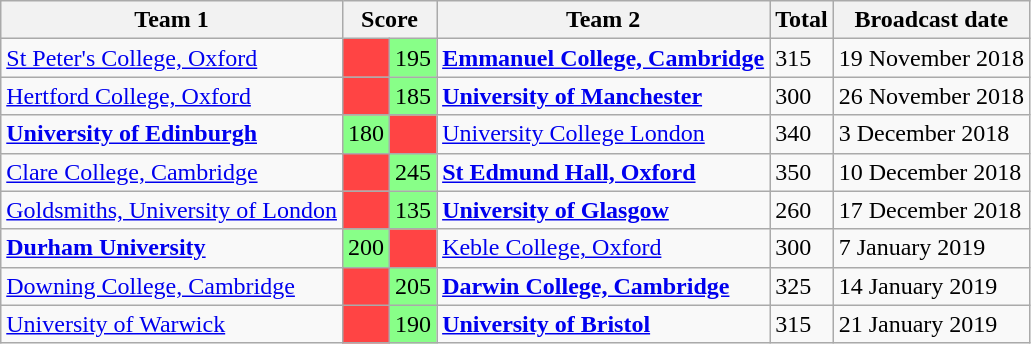<table class="wikitable">
<tr>
<th>Team 1</th>
<th colspan="2">Score</th>
<th>Team 2</th>
<th>Total</th>
<th>Broadcast date</th>
</tr>
<tr>
<td><a href='#'>St Peter's College, Oxford</a></td>
<td style="background:#f44;"></td>
<td style="background:#88ff88">195</td>
<td><strong><a href='#'>Emmanuel College, Cambridge</a></strong></td>
<td>315</td>
<td>19 November 2018</td>
</tr>
<tr>
<td><a href='#'>Hertford College, Oxford</a></td>
<td style="background:#f44;"></td>
<td style="background:#88ff88">185</td>
<td><strong><a href='#'>University of Manchester</a></strong></td>
<td>300</td>
<td>26 November 2018</td>
</tr>
<tr>
<td><strong><a href='#'>University of Edinburgh</a></strong></td>
<td style="background:#88ff88">180</td>
<td style="background:#f44;"></td>
<td><a href='#'>University College London</a></td>
<td>340</td>
<td>3 December 2018</td>
</tr>
<tr>
<td><a href='#'>Clare College, Cambridge</a></td>
<td style="background:#f44;"></td>
<td style="background:#88ff88">245</td>
<td><strong><a href='#'>St Edmund Hall, Oxford</a></strong></td>
<td>350</td>
<td>10 December 2018</td>
</tr>
<tr>
<td><a href='#'>Goldsmiths, University of London</a></td>
<td style="background:#f44;"></td>
<td style="background:#88ff88">135</td>
<td><strong><a href='#'>University of Glasgow</a></strong></td>
<td>260</td>
<td>17 December 2018</td>
</tr>
<tr>
<td><strong><a href='#'>Durham University</a></strong></td>
<td style="background:#88ff88">200</td>
<td style="background:#f44;"></td>
<td><a href='#'>Keble College, Oxford</a></td>
<td>300</td>
<td>7 January 2019</td>
</tr>
<tr>
<td><a href='#'>Downing College, Cambridge</a></td>
<td style="background:#f44;"></td>
<td style="background:#88ff88">205</td>
<td><strong><a href='#'>Darwin College, Cambridge</a></strong></td>
<td>325</td>
<td>14 January 2019</td>
</tr>
<tr>
<td><a href='#'>University of Warwick</a></td>
<td style="background:#f44;"></td>
<td style="background:#88ff88">190</td>
<td><strong><a href='#'>University of Bristol</a></strong></td>
<td>315</td>
<td>21 January 2019</td>
</tr>
</table>
